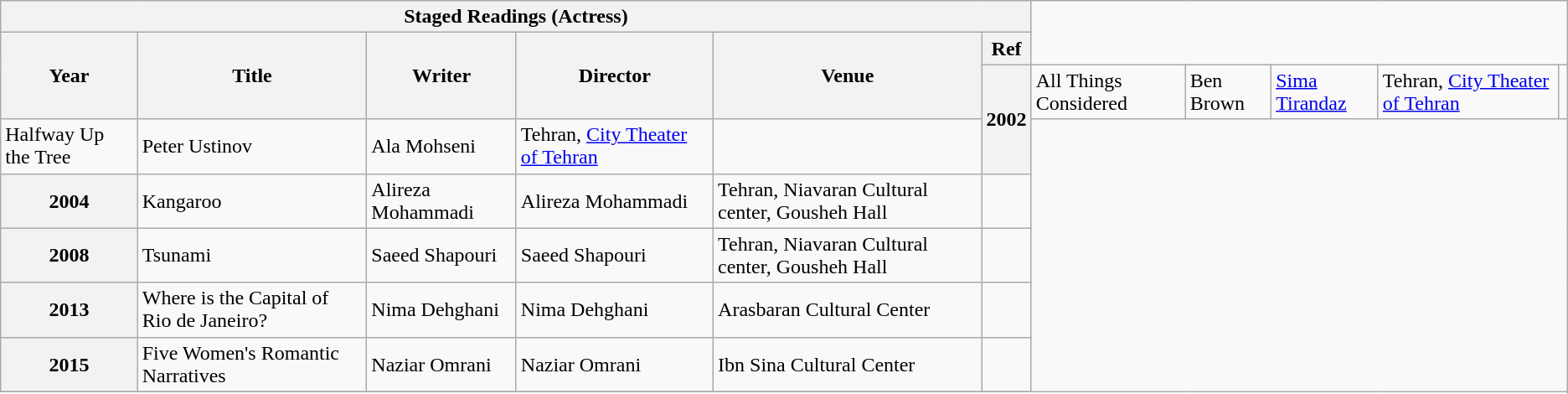<table class="wikitable sortable plainrowheaders">
<tr>
<th colspan="6">Staged Readings (Actress)</th>
</tr>
<tr>
<th rowspan="2" scope="col">Year</th>
<th rowspan="2" scope="col">Title</th>
<th rowspan="2" scope="col">Writer</th>
<th rowspan="2" scope="col">Director</th>
<th rowspan="2" scope="col">Venue</th>
<th scope="col" class="unsortable">Ref</th>
</tr>
<tr>
<th rowspan="2">2002</th>
<td>All Things Considered</td>
<td>Ben Brown</td>
<td><a href='#'>Sima Tirandaz</a></td>
<td>Tehran, <a href='#'>City Theater of Tehran</a></td>
<td></td>
</tr>
<tr>
<td>Halfway Up the Tree</td>
<td>Peter Ustinov</td>
<td>Ala Mohseni</td>
<td>Tehran, <a href='#'>City Theater of Tehran</a></td>
<td></td>
</tr>
<tr>
<th>2004</th>
<td>Kangaroo</td>
<td>Alireza Mohammadi</td>
<td>Alireza Mohammadi</td>
<td>Tehran, Niavaran Cultural center, Gousheh Hall</td>
<td></td>
</tr>
<tr>
<th>2008</th>
<td>Tsunami</td>
<td>Saeed Shapouri</td>
<td>Saeed Shapouri</td>
<td>Tehran, Niavaran Cultural center, Gousheh Hall</td>
<td></td>
</tr>
<tr>
<th>2013</th>
<td>Where is the Capital of Rio de Janeiro?</td>
<td>Nima Dehghani</td>
<td>Nima Dehghani</td>
<td>Arasbaran Cultural Center</td>
<td></td>
</tr>
<tr>
<th>2015</th>
<td>Five Women's Romantic Narratives</td>
<td>Naziar Omrani</td>
<td>Naziar Omrani</td>
<td>Ibn Sina Cultural Center</td>
<td></td>
</tr>
<tr>
</tr>
</table>
